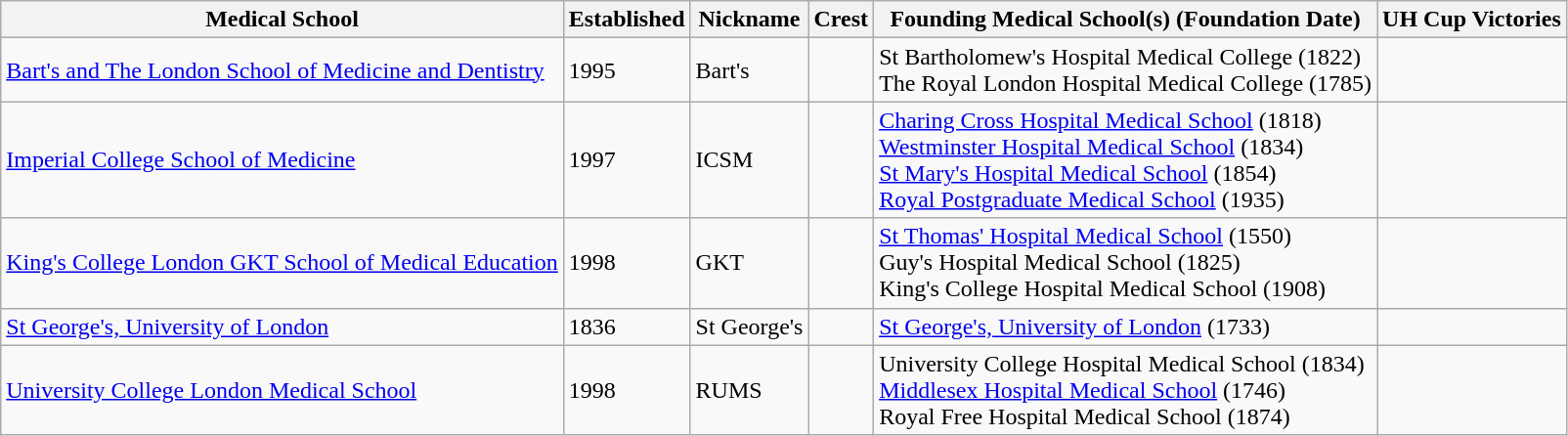<table class="wikitable">
<tr>
<th>Medical School</th>
<th>Established</th>
<th>Nickname</th>
<th>Crest</th>
<th>Founding Medical School(s) (Foundation Date)</th>
<th>UH Cup Victories</th>
</tr>
<tr>
<td><a href='#'>Bart's and The London School of Medicine and Dentistry</a></td>
<td>1995</td>
<td>Bart's</td>
<td></td>
<td>St Bartholomew's Hospital Medical College (1822)<br>The Royal London Hospital Medical College (1785)</td>
<td></td>
</tr>
<tr>
<td><a href='#'>Imperial College School of Medicine</a></td>
<td>1997</td>
<td>ICSM</td>
<td></td>
<td><a href='#'>Charing Cross Hospital Medical School</a> (1818)<br><a href='#'>Westminster Hospital Medical School</a> (1834)<br><a href='#'>St Mary's Hospital Medical School</a> (1854)<br><a href='#'>Royal Postgraduate Medical School</a> (1935)</td>
<td></td>
</tr>
<tr>
<td><a href='#'>King's College London GKT School of Medical Education</a></td>
<td>1998</td>
<td>GKT</td>
<td></td>
<td><a href='#'>St Thomas' Hospital Medical School</a>  (1550)<br>Guy's Hospital Medical School (1825)<br>King's College Hospital Medical School (1908)</td>
<td></td>
</tr>
<tr>
<td><a href='#'>St George's, University of London</a></td>
<td>1836</td>
<td>St George's</td>
<td></td>
<td><a href='#'>St George's, University of London</a> (1733)</td>
<td></td>
</tr>
<tr>
<td><a href='#'>University College London Medical School</a></td>
<td>1998</td>
<td>RUMS</td>
<td></td>
<td>University College Hospital Medical School (1834)<br><a href='#'>Middlesex Hospital Medical School</a> (1746)<br>Royal Free Hospital Medical School (1874)</td>
<td></td>
</tr>
</table>
